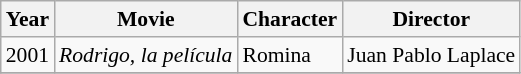<table class="wikitable" style="font-size: 90%;">
<tr>
<th>Year</th>
<th>Movie</th>
<th>Character</th>
<th>Director</th>
</tr>
<tr>
<td>2001</td>
<td><em>Rodrigo, la película</em></td>
<td>Romina</td>
<td>Juan Pablo Laplace</td>
</tr>
<tr>
</tr>
</table>
